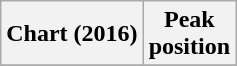<table class="wikitable">
<tr>
<th>Chart (2016)</th>
<th>Peak<br>position</th>
</tr>
<tr>
</tr>
</table>
